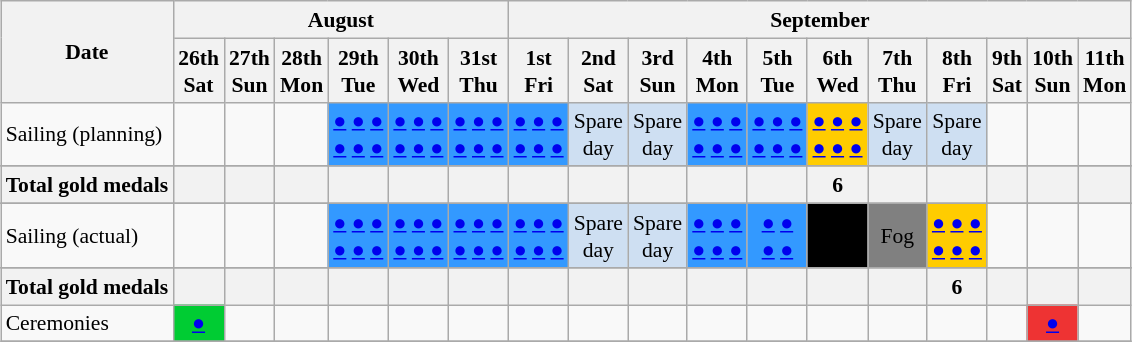<table class="wikitable" style="margin:0.5em auto; font-size:90%; line-height:1.25em;">
<tr>
<th rowspan=2>Date</th>
<th colspan=6>August</th>
<th colspan=11>September</th>
</tr>
<tr>
<th>26th<br>Sat</th>
<th>27th<br>Sun</th>
<th>28th<br>Mon</th>
<th>29th<br>Tue</th>
<th>30th<br>Wed</th>
<th>31st<br>Thu</th>
<th>1st<br>Fri</th>
<th>2nd<br>Sat</th>
<th>3rd<br>Sun</th>
<th>4th<br>Mon</th>
<th>5th<br>Tue</th>
<th>6th<br>Wed</th>
<th>7th<br>Thu</th>
<th>8th<br>Fri</th>
<th>9th<br>Sat</th>
<th>10th<br>Sun</th>
<th>11th<br>Mon</th>
</tr>
<tr align="center">
<td align="left">Sailing (planning)</td>
<td></td>
<td></td>
<td></td>
<td bgcolor=#3399ff><span><a href='#'>●</a> <a href='#'>●</a> <a href='#'>●</a><br><a href='#'>●</a> <a href='#'>●</a> <a href='#'>●</a></span></td>
<td bgcolor=#3399ff><span><a href='#'>●</a> <a href='#'>●</a> <a href='#'>●</a><br><a href='#'>●</a> <a href='#'>●</a> <a href='#'>●</a></span></td>
<td bgcolor=#3399ff><span><a href='#'>●</a> <a href='#'>●</a> <a href='#'>●</a><br><a href='#'>●</a> <a href='#'>●</a> <a href='#'>●</a></span></td>
<td bgcolor=#3399ff><span><a href='#'>●</a> <a href='#'>●</a> <a href='#'>●</a><br><a href='#'>●</a> <a href='#'>●</a> <a href='#'>●</a></span></td>
<td bgcolor=#cedff2>Spare<br>day</td>
<td bgcolor=#cedff2>Spare<br>day</td>
<td bgcolor=#3399ff><span><a href='#'>●</a> <a href='#'>●</a> <a href='#'>●</a><br><a href='#'>●</a> <a href='#'>●</a> <a href='#'>●</a></span></td>
<td bgcolor=#3399ff><span><a href='#'>●</a> <a href='#'>●</a> <a href='#'>●</a><br><a href='#'>●</a> <a href='#'>●</a> <a href='#'>●</a></span></td>
<td bgcolor=#ffcc00><span><a href='#'>●</a> <a href='#'>●</a> <a href='#'>●</a><br><a href='#'>●</a> <a href='#'>●</a> <a href='#'>●</a></span></td>
<td bgcolor=#cedff2>Spare<br>day</td>
<td bgcolor=#cedff2>Spare<br>day</td>
<td></td>
<td></td>
<td></td>
</tr>
<tr align="center">
</tr>
<tr>
<th>Total gold medals</th>
<th></th>
<th></th>
<th></th>
<th></th>
<th></th>
<th></th>
<th></th>
<th></th>
<th></th>
<th></th>
<th></th>
<th>6</th>
<th></th>
<th></th>
<th></th>
<th></th>
<th></th>
</tr>
<tr>
</tr>
<tr align="center">
<td align="left">Sailing (actual)</td>
<td></td>
<td></td>
<td></td>
<td bgcolor=#3399ff><span><a href='#'>●</a> <a href='#'>●</a> <a href='#'>●</a><br><a href='#'>●</a> <a href='#'>●</a> <a href='#'>●</a></span></td>
<td bgcolor=#3399ff><span><a href='#'>●</a> <a href='#'>●</a> <a href='#'>●</a><br><a href='#'>●</a> <a href='#'>●</a> <a href='#'>●</a></span></td>
<td bgcolor=#3399ff><span><a href='#'>●</a> <a href='#'>●</a> <a href='#'>●</a><br><a href='#'>●</a> <a href='#'>●</a> <a href='#'>●</a></span></td>
<td bgcolor=#3399ff><span><a href='#'>●</a> <a href='#'>●</a> <a href='#'>●</a><br><a href='#'>●</a> <a href='#'>●</a> <a href='#'>●</a></span></td>
<td bgcolor=#cedff2>Spare<br>day</td>
<td bgcolor=#cedff2>Spare<br>day</td>
<td bgcolor=#3399ff><span><a href='#'>●</a> <a href='#'>●</a> <a href='#'>●</a><br><a href='#'>●</a> <a href='#'>●</a> <a href='#'>●</a></span></td>
<td bgcolor=#3399ff><span><a href='#'>●</a> <a href='#'>●</a><br><a href='#'>●</a> <a href='#'>●</a></span></td>
<td bgcolor=#000000></td>
<td bgcolor=gray>Fog</td>
<td bgcolor=#ffcc00><span><a href='#'>●</a> <a href='#'>●</a> <a href='#'>●</a><br><a href='#'>●</a> <a href='#'>●</a> <a href='#'>●</a></span></td>
<td></td>
<td></td>
<td></td>
</tr>
<tr align="center">
</tr>
<tr>
<th>Total gold medals</th>
<th></th>
<th></th>
<th></th>
<th></th>
<th></th>
<th></th>
<th></th>
<th></th>
<th></th>
<th></th>
<th></th>
<th></th>
<th></th>
<th>6</th>
<th></th>
<th></th>
<th></th>
</tr>
<tr>
<td>Ceremonies</td>
<td bgcolor=#00cc33 align=center><a href='#'>●</a></td>
<td></td>
<td></td>
<td></td>
<td></td>
<td></td>
<td></td>
<td></td>
<td></td>
<td></td>
<td></td>
<td></td>
<td></td>
<td></td>
<td></td>
<td bgcolor=#ee3333 align=center><a href='#'>●</a></td>
<td></td>
</tr>
<tr>
</tr>
</table>
